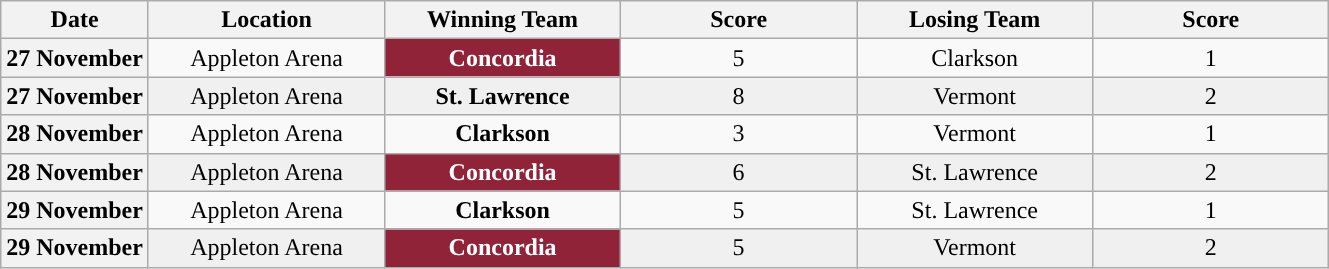<table class="wikitable" style="text-align:center" cellpadding=2 cellspacing=2>
<tr>
<th>Date</th>
<th scope="col" width="150">Location</th>
<th scope="col" width="150">Winning Team</th>
<th scope="col" width="150">Score</th>
<th scope="col" width="150">Losing Team</th>
<th scope="col" width="150">Score</th>
</tr>
<tr>
<th>27 November</th>
<td>Appleton Arena</td>
<td style="color:white; background:#912338; "><strong>Concordia</strong></td>
<td>5</td>
<td>Clarkson</td>
<td>1</td>
</tr>
<tr bgcolor=f0f0f0>
<th>27 November</th>
<td>Appleton Arena</td>
<td><strong>St. Lawrence</strong></td>
<td>8</td>
<td>Vermont</td>
<td>2</td>
</tr>
<tr>
<th>28 November</th>
<td>Appleton Arena</td>
<td><strong>Clarkson</strong></td>
<td>3</td>
<td>Vermont</td>
<td>1</td>
</tr>
<tr bgcolor=f0f0f0>
<th>28 November</th>
<td>Appleton Arena</td>
<td style="color:white; background:#912338; "><strong>Concordia</strong></td>
<td>6</td>
<td>St. Lawrence</td>
<td>2</td>
</tr>
<tr>
<th>29 November</th>
<td>Appleton Arena</td>
<td><strong>Clarkson</strong></td>
<td>5</td>
<td>St. Lawrence</td>
<td>1</td>
</tr>
<tr bgcolor=f0f0f0>
<th>29 November</th>
<td>Appleton Arena</td>
<td style="color:white; background:#912338; "><strong>Concordia</strong></td>
<td>5</td>
<td>Vermont</td>
<td>2</td>
</tr>
</table>
